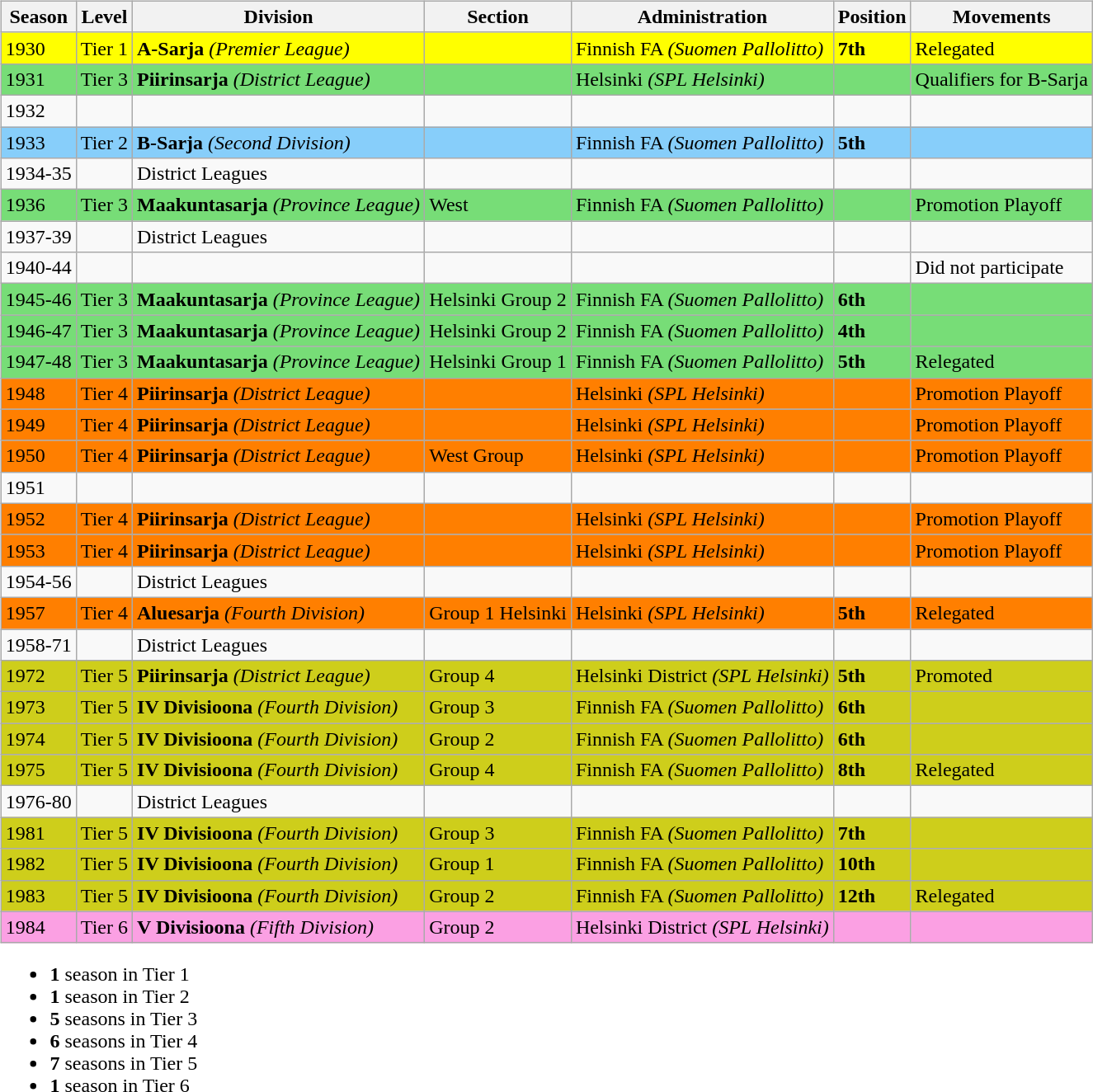<table>
<tr>
<td valign="top" width=0%><br><table class="wikitable">
<tr style="background:#f0f6fa;">
<th><strong>Season</strong></th>
<th><strong>Level</strong></th>
<th><strong>Division</strong></th>
<th><strong>Section</strong></th>
<th><strong>Administration</strong></th>
<th><strong>Position</strong></th>
<th><strong>Movements</strong></th>
</tr>
<tr>
<td style="background:#FFFF00;">1930</td>
<td style="background:#FFFF00;">Tier 1</td>
<td style="background:#FFFF00;"><strong>A-Sarja</strong> <em>(Premier League)</em></td>
<td style="background:#FFFF00;"></td>
<td style="background:#FFFF00;">Finnish FA <em>(Suomen Pallolitto)</em></td>
<td style="background:#FFFF00;"><strong>7th</strong></td>
<td style="background:#FFFF00;">Relegated</td>
</tr>
<tr>
<td style="background:#77DD77;">1931</td>
<td style="background:#77DD77;">Tier 3</td>
<td style="background:#77DD77;"><strong>Piirinsarja</strong> <em>(District League)</em></td>
<td style="background:#77DD77;"></td>
<td style="background:#77DD77;">Helsinki <em>(SPL Helsinki)</em></td>
<td style="background:#77DD77;"></td>
<td style="background:#77DD77;">Qualifiers for B-Sarja</td>
</tr>
<tr>
<td style="background:;">1932</td>
<td style="background:;"></td>
<td style="background:;"></td>
<td style="background:;"></td>
<td style="background:;"></td>
<td style="background:;"></td>
<td style="background:;"></td>
</tr>
<tr>
<td style="background:#87CEFA;">1933</td>
<td style="background:#87CEFA;">Tier 2</td>
<td style="background:#87CEFA;"><strong>B-Sarja</strong> <em>(Second Division)</em></td>
<td style="background:#87CEFA;"></td>
<td style="background:#87CEFA;">Finnish FA <em>(Suomen Pallolitto)</em></td>
<td style="background:#87CEFA;"><strong>5th</strong></td>
<td style="background:#87CEFA;"></td>
</tr>
<tr>
<td style="background:;">1934-35</td>
<td style="background:;"></td>
<td style="background:;">District Leagues</td>
<td style="background:;"></td>
<td style="background:;"></td>
<td style="background:;"></td>
<td style="background:;"></td>
</tr>
<tr>
<td style="background:#77DD77;">1936</td>
<td style="background:#77DD77;">Tier 3</td>
<td style="background:#77DD77;"><strong>Maakuntasarja</strong> <em>(Province League)</em></td>
<td style="background:#77DD77;">West</td>
<td style="background:#77DD77;">Finnish FA <em>(Suomen Pallolitto)</em></td>
<td style="background:#77DD77;"></td>
<td style="background:#77DD77;">Promotion Playoff</td>
</tr>
<tr>
<td style="background:;">1937-39</td>
<td style="background:;"></td>
<td style="background:;">District Leagues</td>
<td style="background:;"></td>
<td style="background:;"></td>
<td style="background:;"></td>
<td style="background:;"></td>
</tr>
<tr>
<td style="background:;">1940-44</td>
<td style="background:;"></td>
<td style="background:;"></td>
<td style="background:;"></td>
<td style="background:;"></td>
<td style="background:;"></td>
<td style="background:;">Did not participate</td>
</tr>
<tr>
<td style="background:#77DD77;">1945-46</td>
<td style="background:#77DD77;">Tier 3</td>
<td style="background:#77DD77;"><strong>Maakuntasarja</strong> <em>(Province League)</em></td>
<td style="background:#77DD77;">Helsinki Group 2</td>
<td style="background:#77DD77;">Finnish FA <em>(Suomen Pallolitto)</em></td>
<td style="background:#77DD77;"><strong>6th</strong></td>
<td style="background:#77DD77;"></td>
</tr>
<tr>
<td style="background:#77DD77;">1946-47</td>
<td style="background:#77DD77;">Tier 3</td>
<td style="background:#77DD77;"><strong>Maakuntasarja</strong> <em>(Province League)</em></td>
<td style="background:#77DD77;">Helsinki Group 2</td>
<td style="background:#77DD77;">Finnish FA <em>(Suomen Pallolitto)</em></td>
<td style="background:#77DD77;"><strong>4th</strong></td>
<td style="background:#77DD77;"></td>
</tr>
<tr>
<td style="background:#77DD77;">1947-48</td>
<td style="background:#77DD77;">Tier 3</td>
<td style="background:#77DD77;"><strong>Maakuntasarja</strong> <em>(Province League)</em></td>
<td style="background:#77DD77;">Helsinki Group 1</td>
<td style="background:#77DD77;">Finnish FA <em>(Suomen Pallolitto)</em></td>
<td style="background:#77DD77;"><strong>5th</strong></td>
<td style="background:#77DD77;">Relegated</td>
</tr>
<tr>
<td style="background:#FF7F00;">1948</td>
<td style="background:#FF7F00;">Tier 4</td>
<td style="background:#FF7F00;"><strong>Piirinsarja</strong> <em>(District League)</em></td>
<td style="background:#FF7F00;"></td>
<td style="background:#FF7F00;">Helsinki <em>(SPL Helsinki)</em></td>
<td style="background:#FF7F00;"></td>
<td style="background:#FF7F00;">Promotion Playoff</td>
</tr>
<tr>
<td style="background:#FF7F00;">1949</td>
<td style="background:#FF7F00;">Tier 4</td>
<td style="background:#FF7F00;"><strong>Piirinsarja</strong> <em>(District League)</em></td>
<td style="background:#FF7F00;"></td>
<td style="background:#FF7F00;">Helsinki <em>(SPL Helsinki)</em></td>
<td style="background:#FF7F00;"></td>
<td style="background:#FF7F00;">Promotion Playoff</td>
</tr>
<tr>
<td style="background:#FF7F00;">1950</td>
<td style="background:#FF7F00;">Tier 4</td>
<td style="background:#FF7F00;"><strong>Piirinsarja</strong> <em>(District League)</em></td>
<td style="background:#FF7F00;">West Group</td>
<td style="background:#FF7F00;">Helsinki <em>(SPL Helsinki)</em></td>
<td style="background:#FF7F00;"></td>
<td style="background:#FF7F00;">Promotion Playoff</td>
</tr>
<tr>
<td style="background:;">1951</td>
<td style="background:;"></td>
<td style="background:;"></td>
<td style="background:;"></td>
<td style="background:;"></td>
<td style="background:;"></td>
<td style="background:;"></td>
</tr>
<tr>
<td style="background:#FF7F00;">1952</td>
<td style="background:#FF7F00;">Tier 4</td>
<td style="background:#FF7F00;"><strong>Piirinsarja</strong> <em>(District League)</em></td>
<td style="background:#FF7F00;"></td>
<td style="background:#FF7F00;">Helsinki <em>(SPL Helsinki)</em></td>
<td style="background:#FF7F00;"></td>
<td style="background:#FF7F00;">Promotion Playoff</td>
</tr>
<tr>
<td style="background:#FF7F00;">1953</td>
<td style="background:#FF7F00;">Tier 4</td>
<td style="background:#FF7F00;"><strong>Piirinsarja</strong> <em>(District League)</em></td>
<td style="background:#FF7F00;"></td>
<td style="background:#FF7F00;">Helsinki <em>(SPL Helsinki)</em></td>
<td style="background:#FF7F00;"></td>
<td style="background:#FF7F00;">Promotion Playoff</td>
</tr>
<tr>
<td style="background:;">1954-56</td>
<td style="background:;"></td>
<td style="background:;">District Leagues</td>
<td style="background:;"></td>
<td style="background:;"></td>
<td style="background:;"></td>
<td style="background:;"></td>
</tr>
<tr>
<td style="background:#FF7F00;">1957</td>
<td style="background:#FF7F00;">Tier 4</td>
<td style="background:#FF7F00;"><strong>Aluesarja</strong> <em>(Fourth Division)</em></td>
<td style="background:#FF7F00;">Group 1 Helsinki</td>
<td style="background:#FF7F00;">Helsinki <em>(SPL Helsinki)</em></td>
<td style="background:#FF7F00;"><strong>5th</strong></td>
<td style="background:#FF7F00;">Relegated</td>
</tr>
<tr>
<td style="background:;">1958-71</td>
<td style="background:;"></td>
<td style="background:;">District Leagues</td>
<td style="background:;"></td>
<td style="background:;"></td>
<td style="background:;"></td>
<td style="background:;"></td>
</tr>
<tr>
<td style="background:#CECE1B;">1972</td>
<td style="background:#CECE1B;">Tier 5</td>
<td style="background:#CECE1B;"><strong>Piirinsarja</strong> <em>(District League)</em></td>
<td style="background:#CECE1B;">Group 4</td>
<td style="background:#CECE1B;">Helsinki District <em>(SPL Helsinki)</em></td>
<td style="background:#CECE1B;"><strong>5th</strong></td>
<td style="background:#CECE1B;">Promoted</td>
</tr>
<tr>
<td style="background:#CECE1B;">1973</td>
<td style="background:#CECE1B;">Tier 5</td>
<td style="background:#CECE1B;"><strong>IV Divisioona</strong> <em>(Fourth Division)</em></td>
<td style="background:#CECE1B;">Group 3</td>
<td style="background:#CECE1B;">Finnish FA <em>(Suomen Pallolitto)</em></td>
<td style="background:#CECE1B;"><strong>6th</strong></td>
<td style="background:#CECE1B;"></td>
</tr>
<tr>
<td style="background:#CECE1B;">1974</td>
<td style="background:#CECE1B;">Tier 5</td>
<td style="background:#CECE1B;"><strong>IV Divisioona</strong> <em>(Fourth Division)</em></td>
<td style="background:#CECE1B;">Group 2</td>
<td style="background:#CECE1B;">Finnish FA <em>(Suomen Pallolitto)</em></td>
<td style="background:#CECE1B;"><strong>6th</strong></td>
<td style="background:#CECE1B;"></td>
</tr>
<tr>
<td style="background:#CECE1B;">1975</td>
<td style="background:#CECE1B;">Tier 5</td>
<td style="background:#CECE1B;"><strong>IV Divisioona</strong> <em>(Fourth Division)</em></td>
<td style="background:#CECE1B;">Group 4</td>
<td style="background:#CECE1B;">Finnish FA <em>(Suomen Pallolitto)</em></td>
<td style="background:#CECE1B;"><strong>8th</strong></td>
<td style="background:#CECE1B;">Relegated</td>
</tr>
<tr>
<td style="background:;">1976-80</td>
<td style="background:;"></td>
<td style="background:;">District Leagues</td>
<td style="background:;"></td>
<td style="background:;"></td>
<td style="background:;"></td>
<td style="background:;"></td>
</tr>
<tr>
<td style="background:#CECE1B;">1981</td>
<td style="background:#CECE1B;">Tier 5</td>
<td style="background:#CECE1B;"><strong>IV Divisioona</strong> <em>(Fourth Division)</em></td>
<td style="background:#CECE1B;">Group 3</td>
<td style="background:#CECE1B;">Finnish FA <em>(Suomen Pallolitto)</em></td>
<td style="background:#CECE1B;"><strong>7th</strong></td>
<td style="background:#CECE1B;"></td>
</tr>
<tr>
<td style="background:#CECE1B;">1982</td>
<td style="background:#CECE1B;">Tier 5</td>
<td style="background:#CECE1B;"><strong>IV Divisioona</strong> <em>(Fourth Division)</em></td>
<td style="background:#CECE1B;">Group 1</td>
<td style="background:#CECE1B;">Finnish FA <em>(Suomen Pallolitto)</em></td>
<td style="background:#CECE1B;"><strong>10th</strong></td>
<td style="background:#CECE1B;"></td>
</tr>
<tr>
<td style="background:#CECE1B;">1983</td>
<td style="background:#CECE1B;">Tier 5</td>
<td style="background:#CECE1B;"><strong>IV Divisioona</strong> <em>(Fourth Division)</em></td>
<td style="background:#CECE1B;">Group 2</td>
<td style="background:#CECE1B;">Finnish FA <em>(Suomen Pallolitto)</em></td>
<td style="background:#CECE1B;"><strong>12th</strong></td>
<td style="background:#CECE1B;">Relegated</td>
</tr>
<tr>
<td style="background:#FBA0E3;">1984</td>
<td style="background:#FBA0E3;">Tier 6</td>
<td style="background:#FBA0E3;"><strong>V Divisioona</strong> <em>(Fifth Division)</em></td>
<td style="background:#FBA0E3;">Group 2</td>
<td style="background:#FBA0E3;">Helsinki District <em>(SPL Helsinki)</em></td>
<td style="background:#FBA0E3;"></td>
<td style="background:#FBA0E3;"></td>
</tr>
</table>
<ul><li><strong>1</strong> season in Tier 1</li><li><strong>1</strong> season in Tier 2</li><li><strong>5</strong> seasons in Tier 3</li><li><strong>6</strong> seasons in Tier 4</li><li><strong>7</strong> seasons in Tier 5</li><li><strong>1</strong> season in Tier 6</li></ul></td>
</tr>
</table>
